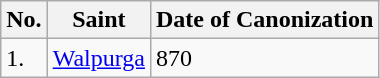<table class="wikitable">
<tr>
<th>No.</th>
<th>Saint</th>
<th>Date of Canonization</th>
</tr>
<tr>
<td>1.</td>
<td><a href='#'>Walpurga</a></td>
<td>870</td>
</tr>
</table>
